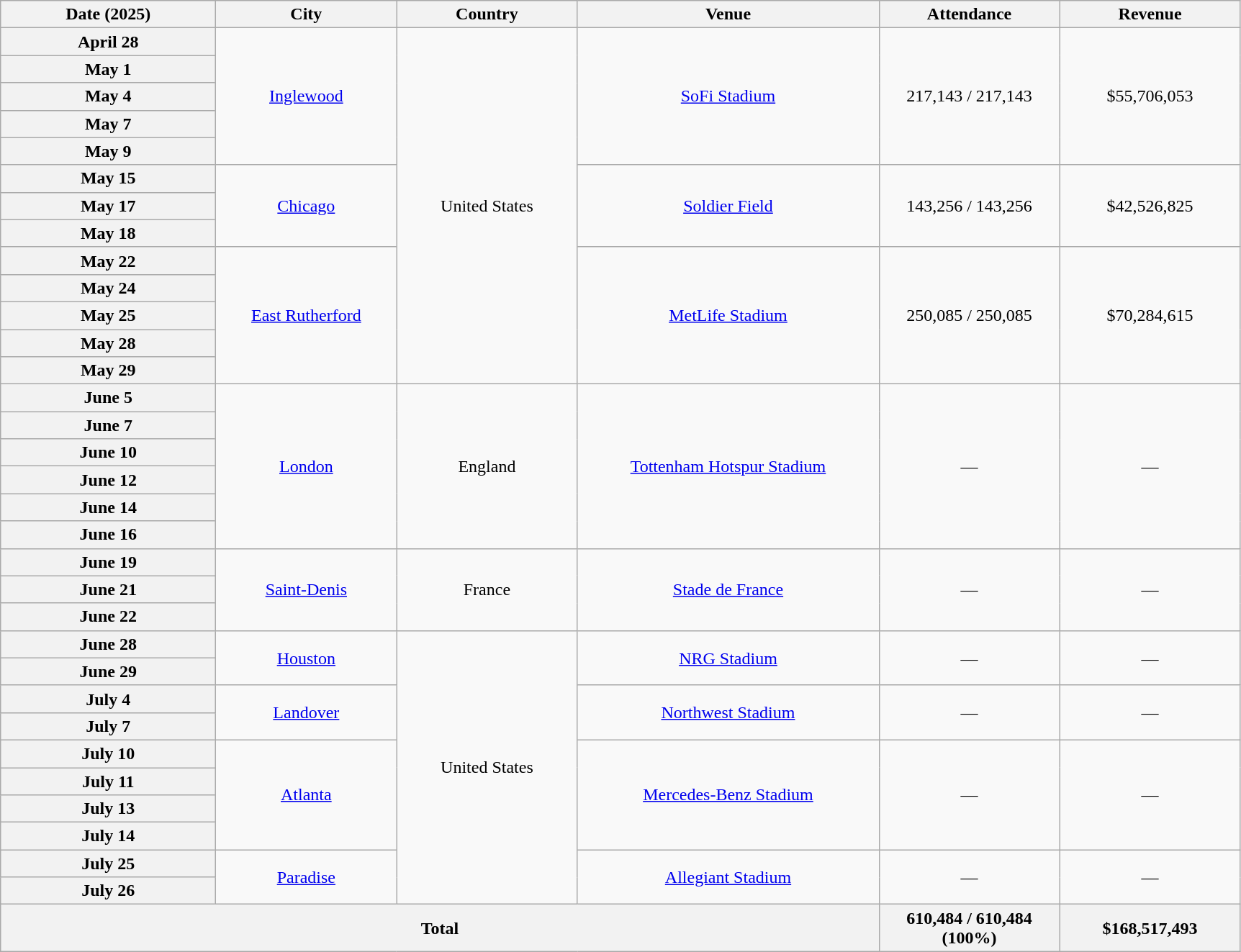<table class="wikitable plainrowheaders" style="text-align:center">
<tr>
<th scope="col" style="width:12em;">Date (2025)</th>
<th scope="col" style="width:10em;">City</th>
<th scope="col" style="width:10em;">Country</th>
<th scope="col" style="width:17em;">Venue</th>
<th scope="col" style="width:10em;">Attendance</th>
<th scope="col" style="width:10em;">Revenue</th>
</tr>
<tr>
<th scope="row" style="text-align:center">April 28</th>
<td rowspan="5"><a href='#'>Inglewood</a></td>
<td rowspan="13">United States</td>
<td rowspan="5"><a href='#'>SoFi Stadium</a></td>
<td rowspan="5">217,143 / 217,143</td>
<td rowspan="5">$55,706,053</td>
</tr>
<tr>
<th scope="row" style="text-align:center">May 1</th>
</tr>
<tr>
<th scope="row" style="text-align:center">May 4</th>
</tr>
<tr>
<th scope="row" style="text-align:center">May 7</th>
</tr>
<tr>
<th scope="row" style="text-align:center">May 9</th>
</tr>
<tr>
<th scope="row" style="text-align:center">May 15</th>
<td rowspan="3"><a href='#'>Chicago</a></td>
<td rowspan="3"><a href='#'>Soldier Field</a></td>
<td rowspan="3">143,256 / 143,256</td>
<td rowspan="3">$42,526,825</td>
</tr>
<tr>
<th scope="row" style="text-align:center">May 17</th>
</tr>
<tr>
<th scope="row" style="text-align:center">May 18</th>
</tr>
<tr>
<th scope="row" style="text-align:center">May 22</th>
<td rowspan="5"><a href='#'>East Rutherford</a></td>
<td rowspan="5"><a href='#'>MetLife Stadium</a></td>
<td rowspan="5">250,085 / 250,085</td>
<td rowspan="5">$70,284,615</td>
</tr>
<tr>
<th scope="row" style="text-align:center">May 24</th>
</tr>
<tr>
<th scope="row" style="text-align:center">May 25</th>
</tr>
<tr>
<th scope="row" style="text-align:center">May 28</th>
</tr>
<tr>
<th scope="row" style="text-align:center">May 29</th>
</tr>
<tr>
<th scope="row" style="text-align:center">June 5</th>
<td rowspan="6"><a href='#'>London</a></td>
<td rowspan="6">England</td>
<td rowspan="6"><a href='#'>Tottenham Hotspur Stadium</a></td>
<td rowspan="6">—</td>
<td rowspan="6">—</td>
</tr>
<tr>
<th scope="row" style="text-align:center">June 7</th>
</tr>
<tr>
<th scope="row" style="text-align:center">June 10</th>
</tr>
<tr>
<th scope="row" style="text-align:center">June 12</th>
</tr>
<tr>
<th scope="row" style="text-align:center">June 14</th>
</tr>
<tr>
<th scope="row" style="text-align:center">June 16</th>
</tr>
<tr>
<th scope="row" style="text-align:center">June 19</th>
<td rowspan="3"><a href='#'>Saint-Denis</a></td>
<td rowspan="3">France</td>
<td rowspan="3"><a href='#'>Stade de France</a></td>
<td rowspan="3">—</td>
<td rowspan="3">—</td>
</tr>
<tr>
<th scope="row" style="text-align:center">June 21</th>
</tr>
<tr>
<th scope="row" style="text-align:center">June 22</th>
</tr>
<tr>
<th scope="row" style="text-align:center">June 28</th>
<td rowspan="2"><a href='#'>Houston</a></td>
<td rowspan="10">United States</td>
<td rowspan="2"><a href='#'>NRG Stadium</a></td>
<td rowspan="2">—</td>
<td rowspan="2">—</td>
</tr>
<tr>
<th scope="row" style="text-align:center">June 29</th>
</tr>
<tr>
<th scope="row" style="text-align:center">July 4</th>
<td rowspan="2"><a href='#'>Landover</a></td>
<td rowspan="2"><a href='#'>Northwest Stadium</a></td>
<td rowspan="2">—</td>
<td rowspan="2">—</td>
</tr>
<tr>
<th scope="row" style="text-align:center">July 7</th>
</tr>
<tr>
<th scope="row" style="text-align:center">July 10</th>
<td rowspan="4"><a href='#'>Atlanta</a></td>
<td rowspan="4"><a href='#'>Mercedes-Benz Stadium</a></td>
<td rowspan="4">—</td>
<td rowspan="4">—</td>
</tr>
<tr>
<th scope="row" style="text-align:center">July 11</th>
</tr>
<tr>
<th scope="row" style="text-align:center">July 13</th>
</tr>
<tr>
<th scope="row" style="text-align:center">July 14</th>
</tr>
<tr>
<th scope="row" style="text-align:center">July 25</th>
<td rowspan="2"><a href='#'>Paradise</a></td>
<td rowspan="2"><a href='#'>Allegiant Stadium</a></td>
<td rowspan="2">—</td>
<td rowspan="2">—</td>
</tr>
<tr>
<th scope="row" style="text-align:center">July 26</th>
</tr>
<tr>
<th colspan="4">Total</th>
<th>610,484 / 610,484 (100%)</th>
<th>$168,517,493</th>
</tr>
</table>
